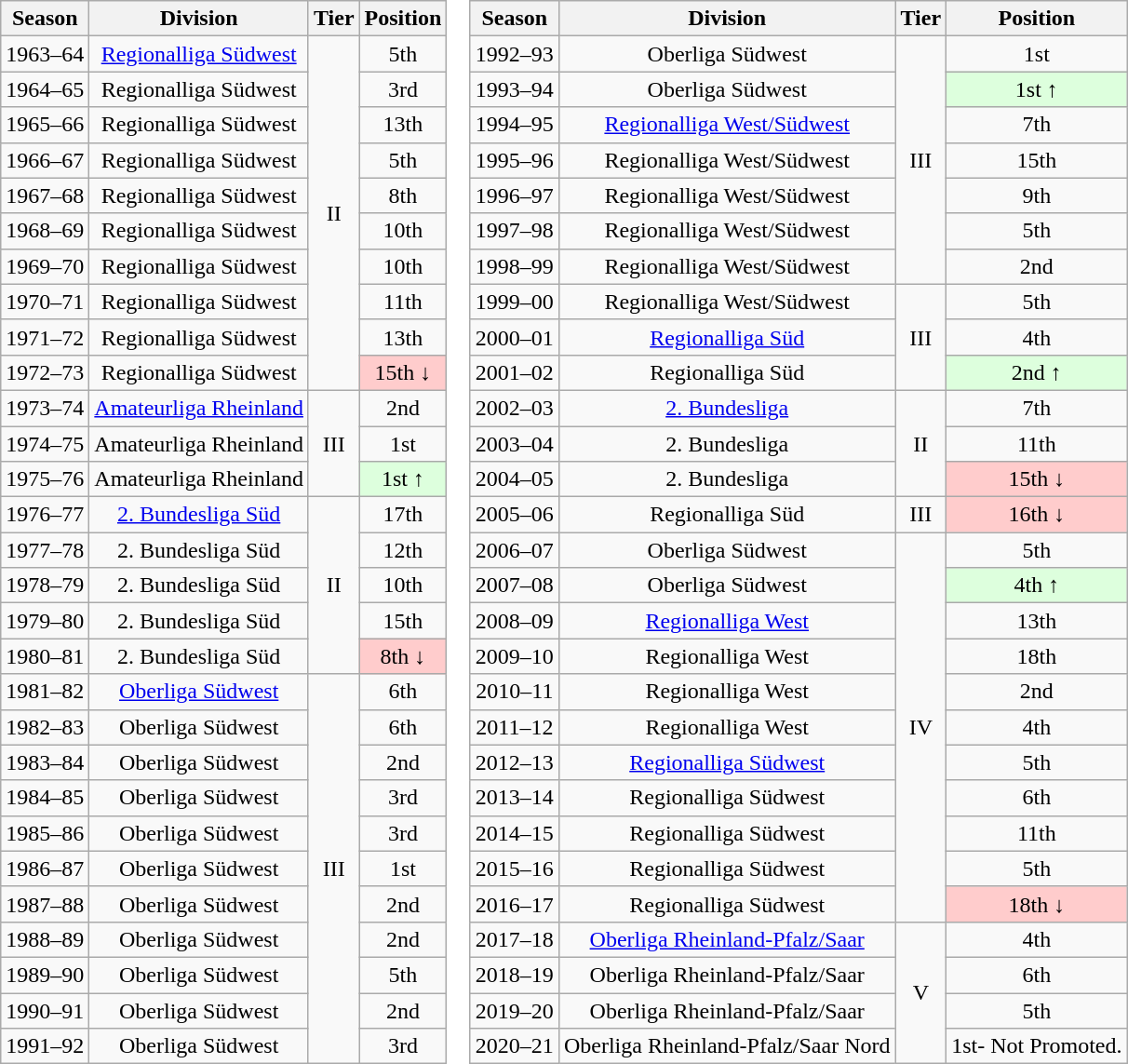<table border=0 cellpadding=0 cellspacing=0>
<tr>
<td><br><table class="wikitable">
<tr>
<th>Season</th>
<th>Division</th>
<th>Tier</th>
<th>Position</th>
</tr>
<tr align="center">
<td>1963–64</td>
<td><a href='#'>Regionalliga Südwest</a></td>
<td rowspan=10>II</td>
<td>5th</td>
</tr>
<tr align="center">
<td>1964–65</td>
<td>Regionalliga Südwest</td>
<td>3rd</td>
</tr>
<tr align="center">
<td>1965–66</td>
<td>Regionalliga Südwest</td>
<td>13th</td>
</tr>
<tr align="center">
<td>1966–67</td>
<td>Regionalliga Südwest</td>
<td>5th</td>
</tr>
<tr align="center">
<td>1967–68</td>
<td>Regionalliga Südwest</td>
<td>8th</td>
</tr>
<tr align="center">
<td>1968–69</td>
<td>Regionalliga Südwest</td>
<td>10th</td>
</tr>
<tr align="center">
<td>1969–70</td>
<td>Regionalliga Südwest</td>
<td>10th</td>
</tr>
<tr align="center">
<td>1970–71</td>
<td>Regionalliga Südwest</td>
<td>11th</td>
</tr>
<tr align="center">
<td>1971–72</td>
<td>Regionalliga Südwest</td>
<td>13th</td>
</tr>
<tr align="center">
<td>1972–73</td>
<td>Regionalliga Südwest</td>
<td style="background:#ffcccc">15th ↓</td>
</tr>
<tr align="center">
<td>1973–74</td>
<td><a href='#'>Amateurliga Rheinland</a></td>
<td rowspan=3>III</td>
<td>2nd</td>
</tr>
<tr align="center">
<td>1974–75</td>
<td>Amateurliga Rheinland</td>
<td>1st</td>
</tr>
<tr align="center">
<td>1975–76</td>
<td>Amateurliga Rheinland</td>
<td style="background:#ddffdd">1st ↑</td>
</tr>
<tr align="center">
<td>1976–77</td>
<td><a href='#'>2. Bundesliga Süd</a></td>
<td rowspan=5>II</td>
<td>17th</td>
</tr>
<tr align="center">
<td>1977–78</td>
<td>2. Bundesliga Süd</td>
<td>12th</td>
</tr>
<tr align="center">
<td>1978–79</td>
<td>2. Bundesliga Süd</td>
<td>10th</td>
</tr>
<tr align="center">
<td>1979–80</td>
<td>2. Bundesliga Süd</td>
<td>15th</td>
</tr>
<tr align="center">
<td>1980–81</td>
<td>2. Bundesliga Süd</td>
<td style="background:#ffcccc">8th ↓</td>
</tr>
<tr align="center">
<td>1981–82</td>
<td><a href='#'>Oberliga Südwest</a></td>
<td rowspan=11>III</td>
<td>6th</td>
</tr>
<tr align="center">
<td>1982–83</td>
<td>Oberliga Südwest</td>
<td>6th</td>
</tr>
<tr align="center">
<td>1983–84</td>
<td>Oberliga Südwest</td>
<td>2nd</td>
</tr>
<tr align="center">
<td>1984–85</td>
<td>Oberliga Südwest</td>
<td>3rd</td>
</tr>
<tr align="center">
<td>1985–86</td>
<td>Oberliga Südwest</td>
<td>3rd</td>
</tr>
<tr align="center">
<td>1986–87</td>
<td>Oberliga Südwest</td>
<td>1st</td>
</tr>
<tr align="center">
<td>1987–88</td>
<td>Oberliga Südwest</td>
<td>2nd</td>
</tr>
<tr align="center">
<td>1988–89</td>
<td>Oberliga Südwest</td>
<td>2nd</td>
</tr>
<tr align="center">
<td>1989–90</td>
<td>Oberliga Südwest</td>
<td>5th</td>
</tr>
<tr align="center">
<td>1990–91</td>
<td>Oberliga Südwest</td>
<td>2nd</td>
</tr>
<tr align="center">
<td>1991–92</td>
<td>Oberliga Südwest</td>
<td>3rd</td>
</tr>
</table>
</td>
<td><br><table class="wikitable">
<tr>
<th>Season</th>
<th>Division</th>
<th>Tier</th>
<th>Position</th>
</tr>
<tr align="center">
<td>1992–93</td>
<td>Oberliga Südwest</td>
<td rowspan=7>III</td>
<td>1st</td>
</tr>
<tr align="center">
<td>1993–94</td>
<td>Oberliga Südwest</td>
<td style="background:#ddffdd">1st ↑</td>
</tr>
<tr align="center">
<td>1994–95</td>
<td><a href='#'>Regionalliga West/Südwest</a></td>
<td>7th</td>
</tr>
<tr align="center">
<td>1995–96</td>
<td>Regionalliga West/Südwest</td>
<td>15th</td>
</tr>
<tr align="center">
<td>1996–97</td>
<td>Regionalliga West/Südwest</td>
<td>9th</td>
</tr>
<tr align="center">
<td>1997–98</td>
<td>Regionalliga West/Südwest</td>
<td>5th</td>
</tr>
<tr align="center">
<td>1998–99</td>
<td>Regionalliga West/Südwest</td>
<td>2nd</td>
</tr>
<tr align="center">
<td>1999–00</td>
<td>Regionalliga West/Südwest</td>
<td rowspan=3>III</td>
<td>5th</td>
</tr>
<tr align="center">
<td>2000–01</td>
<td><a href='#'>Regionalliga Süd</a></td>
<td>4th</td>
</tr>
<tr align="center">
<td>2001–02</td>
<td>Regionalliga Süd</td>
<td style="background:#ddffdd">2nd ↑</td>
</tr>
<tr align="center">
<td>2002–03</td>
<td><a href='#'>2. Bundesliga</a></td>
<td rowspan=3>II</td>
<td>7th</td>
</tr>
<tr align="center">
<td>2003–04</td>
<td>2. Bundesliga</td>
<td>11th</td>
</tr>
<tr align="center">
<td>2004–05</td>
<td>2. Bundesliga</td>
<td style="background:#ffcccc">15th ↓</td>
</tr>
<tr align="center">
<td>2005–06</td>
<td>Regionalliga Süd</td>
<td>III</td>
<td style="background:#ffcccc">16th ↓</td>
</tr>
<tr align="center">
<td>2006–07</td>
<td>Oberliga Südwest</td>
<td rowspan=11>IV</td>
<td>5th</td>
</tr>
<tr align="center">
<td>2007–08</td>
<td>Oberliga Südwest</td>
<td style="background:#ddffdd">4th ↑</td>
</tr>
<tr align="center">
<td>2008–09</td>
<td><a href='#'>Regionalliga West</a></td>
<td>13th</td>
</tr>
<tr align="center">
<td>2009–10</td>
<td>Regionalliga West</td>
<td>18th</td>
</tr>
<tr align="center">
<td>2010–11</td>
<td>Regionalliga West</td>
<td>2nd</td>
</tr>
<tr align="center">
<td>2011–12</td>
<td>Regionalliga West</td>
<td>4th</td>
</tr>
<tr align="center">
<td>2012–13</td>
<td><a href='#'>Regionalliga Südwest</a></td>
<td>5th</td>
</tr>
<tr align="center">
<td>2013–14</td>
<td>Regionalliga Südwest</td>
<td>6th</td>
</tr>
<tr align="center">
<td>2014–15</td>
<td>Regionalliga Südwest</td>
<td>11th</td>
</tr>
<tr align="center">
<td>2015–16</td>
<td>Regionalliga Südwest</td>
<td>5th</td>
</tr>
<tr align="center">
<td>2016–17</td>
<td>Regionalliga Südwest</td>
<td style="background:#ffcccc">18th ↓</td>
</tr>
<tr align="center">
<td>2017–18</td>
<td><a href='#'>Oberliga Rheinland-Pfalz/Saar</a></td>
<td rowspan=4>V</td>
<td>4th</td>
</tr>
<tr align="center">
<td>2018–19</td>
<td>Oberliga Rheinland-Pfalz/Saar</td>
<td>6th</td>
</tr>
<tr align="center">
<td>2019–20</td>
<td>Oberliga Rheinland-Pfalz/Saar</td>
<td>5th</td>
</tr>
<tr align="center">
<td>2020–21</td>
<td>Oberliga Rheinland-Pfalz/Saar Nord</td>
<td>1st- Not Promoted.</td>
</tr>
</table>
</td>
</tr>
</table>
